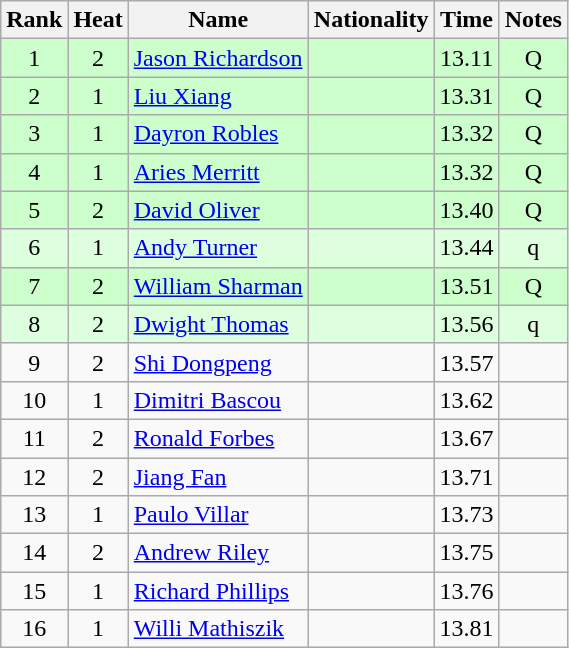<table class="wikitable sortable" style="text-align:center">
<tr>
<th>Rank</th>
<th>Heat</th>
<th>Name</th>
<th>Nationality</th>
<th>Time</th>
<th>Notes</th>
</tr>
<tr bgcolor=ccffcc>
<td>1</td>
<td>2</td>
<td align=left><a href='#'>Jason Richardson</a></td>
<td align=left></td>
<td>13.11</td>
<td>Q</td>
</tr>
<tr bgcolor=ccffcc>
<td>2</td>
<td>1</td>
<td align=left><a href='#'>Liu Xiang</a></td>
<td align=left></td>
<td>13.31</td>
<td>Q</td>
</tr>
<tr bgcolor=ccffcc>
<td>3</td>
<td>1</td>
<td align=left><a href='#'>Dayron Robles</a></td>
<td align=left></td>
<td>13.32</td>
<td>Q</td>
</tr>
<tr bgcolor=ccffcc>
<td>4</td>
<td>1</td>
<td align=left><a href='#'>Aries Merritt</a></td>
<td align=left></td>
<td>13.32</td>
<td>Q</td>
</tr>
<tr bgcolor=ccffcc>
<td>5</td>
<td>2</td>
<td align=left><a href='#'>David Oliver</a></td>
<td align=left></td>
<td>13.40</td>
<td>Q</td>
</tr>
<tr bgcolor=ddffdd>
<td>6</td>
<td>1</td>
<td align=left><a href='#'>Andy Turner</a></td>
<td align=left></td>
<td>13.44</td>
<td>q</td>
</tr>
<tr bgcolor=ccffcc>
<td>7</td>
<td>2</td>
<td align=left><a href='#'>William Sharman</a></td>
<td align=left></td>
<td>13.51</td>
<td>Q</td>
</tr>
<tr bgcolor=ddffdd>
<td>8</td>
<td>2</td>
<td align=left><a href='#'>Dwight Thomas</a></td>
<td align=left></td>
<td>13.56</td>
<td>q</td>
</tr>
<tr>
<td>9</td>
<td>2</td>
<td align=left><a href='#'>Shi Dongpeng</a></td>
<td align=left></td>
<td>13.57</td>
<td></td>
</tr>
<tr>
<td>10</td>
<td>1</td>
<td align=left><a href='#'>Dimitri Bascou</a></td>
<td align=left></td>
<td>13.62</td>
<td></td>
</tr>
<tr>
<td>11</td>
<td>2</td>
<td align=left><a href='#'>Ronald Forbes</a></td>
<td align=left></td>
<td>13.67</td>
<td></td>
</tr>
<tr>
<td>12</td>
<td>2</td>
<td align=left><a href='#'>Jiang Fan</a></td>
<td align=left></td>
<td>13.71</td>
<td></td>
</tr>
<tr>
<td>13</td>
<td>1</td>
<td align=left><a href='#'>Paulo Villar</a></td>
<td align=left></td>
<td>13.73</td>
<td></td>
</tr>
<tr>
<td>14</td>
<td>2</td>
<td align=left><a href='#'>Andrew Riley</a></td>
<td align=left></td>
<td>13.75</td>
<td></td>
</tr>
<tr>
<td>15</td>
<td>1</td>
<td align=left><a href='#'>Richard Phillips</a></td>
<td align=left></td>
<td>13.76</td>
<td></td>
</tr>
<tr>
<td>16</td>
<td>1</td>
<td align=left><a href='#'>Willi Mathiszik</a></td>
<td align=left></td>
<td>13.81</td>
<td></td>
</tr>
</table>
